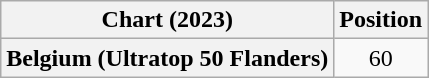<table class="wikitable plainrowheaders" style="text-align:center">
<tr>
<th scope="col">Chart (2023)</th>
<th scope="col">Position</th>
</tr>
<tr>
<th scope="row">Belgium (Ultratop 50 Flanders)</th>
<td>60</td>
</tr>
</table>
